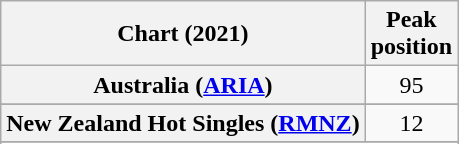<table class="wikitable sortable plainrowheaders" style="text-align:center">
<tr>
<th scope="col">Chart (2021)</th>
<th scope="col">Peak<br>position</th>
</tr>
<tr>
<th scope="row">Australia (<a href='#'>ARIA</a>)</th>
<td>95</td>
</tr>
<tr>
</tr>
<tr>
</tr>
<tr>
</tr>
<tr>
</tr>
<tr>
</tr>
<tr>
<th scope="row">New Zealand Hot Singles (<a href='#'>RMNZ</a>)</th>
<td>12</td>
</tr>
<tr>
</tr>
<tr>
</tr>
<tr>
</tr>
<tr>
</tr>
</table>
